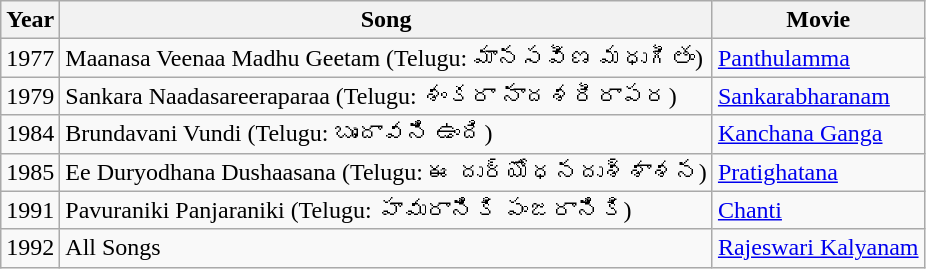<table class="wikitable">
<tr>
<th>Year</th>
<th>Song</th>
<th>Movie</th>
</tr>
<tr>
<td>1977</td>
<td>Maanasa Veenaa Madhu Geetam (Telugu: మానసవీణ మధుగీతం)</td>
<td><a href='#'>Panthulamma</a></td>
</tr>
<tr>
<td>1979</td>
<td>Sankara Naadasareeraparaa (Telugu: శంకరా నాదశరీరాపర)</td>
<td><a href='#'>Sankarabharanam</a></td>
</tr>
<tr>
<td>1984</td>
<td>Brundavani Vundi (Telugu: బృందావని ఉంది)</td>
<td><a href='#'>Kanchana Ganga</a></td>
</tr>
<tr>
<td>1985</td>
<td>Ee Duryodhana Dushaasana (Telugu: ఈ దుర్యోధనదుశ్శాశన)</td>
<td><a href='#'>Pratighatana</a></td>
</tr>
<tr>
<td>1991</td>
<td>Pavuraniki Panjaraniki (Telugu: పావురానికి పంజరానికి)</td>
<td><a href='#'>Chanti</a></td>
</tr>
<tr>
<td>1992</td>
<td>All Songs</td>
<td><a href='#'>Rajeswari Kalyanam</a></td>
</tr>
</table>
